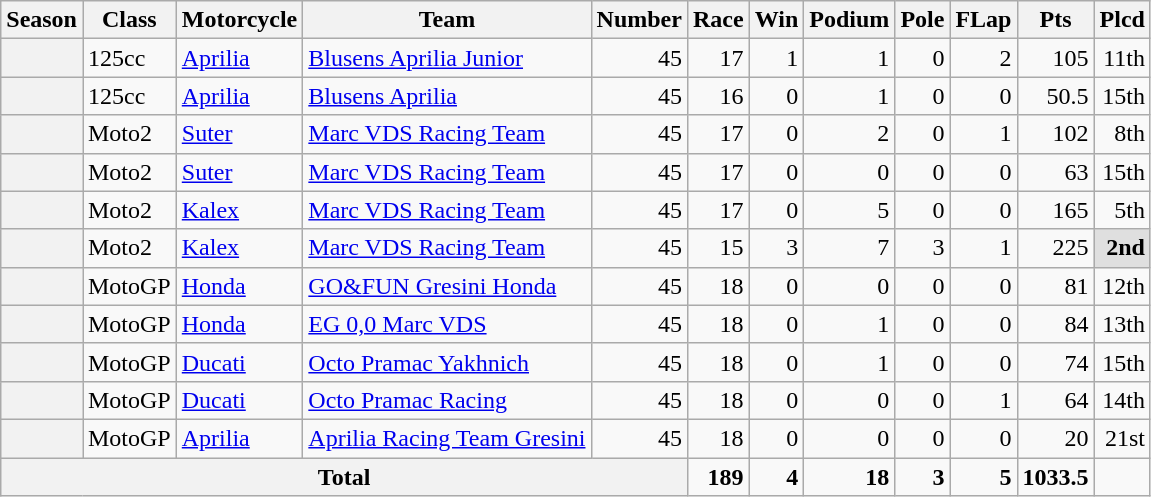<table class="wikitable" style="text-align:right;">
<tr>
<th>Season</th>
<th>Class</th>
<th>Motorcycle</th>
<th>Team</th>
<th>Number</th>
<th>Race</th>
<th>Win</th>
<th>Podium</th>
<th>Pole</th>
<th>FLap</th>
<th>Pts</th>
<th>Plcd</th>
</tr>
<tr>
<th></th>
<td style="text-align:left;">125cc</td>
<td style="text-align:left;"><a href='#'>Aprilia</a></td>
<td style="text-align:left;"><a href='#'>Blusens Aprilia Junior</a></td>
<td>45</td>
<td>17</td>
<td>1</td>
<td>1</td>
<td>0</td>
<td>2</td>
<td>105</td>
<td>11th</td>
</tr>
<tr>
<th></th>
<td style="text-align:left;">125cc</td>
<td style="text-align:left;"><a href='#'>Aprilia</a></td>
<td style="text-align:left;"><a href='#'>Blusens Aprilia</a></td>
<td>45</td>
<td>16</td>
<td>0</td>
<td>1</td>
<td>0</td>
<td>0</td>
<td>50.5</td>
<td>15th</td>
</tr>
<tr>
<th></th>
<td style="text-align:left;">Moto2</td>
<td style="text-align:left;"><a href='#'>Suter</a></td>
<td style="text-align:left;"><a href='#'>Marc VDS Racing Team</a></td>
<td>45</td>
<td>17</td>
<td>0</td>
<td>2</td>
<td>0</td>
<td>1</td>
<td>102</td>
<td>8th</td>
</tr>
<tr>
<th></th>
<td style="text-align:left;">Moto2</td>
<td style="text-align:left;"><a href='#'>Suter</a></td>
<td style="text-align:left;"><a href='#'>Marc VDS Racing Team</a></td>
<td>45</td>
<td>17</td>
<td>0</td>
<td>0</td>
<td>0</td>
<td>0</td>
<td>63</td>
<td>15th</td>
</tr>
<tr>
<th></th>
<td style="text-align:left;">Moto2</td>
<td style="text-align:left;"><a href='#'>Kalex</a></td>
<td style="text-align:left;"><a href='#'>Marc VDS Racing Team</a></td>
<td>45</td>
<td>17</td>
<td>0</td>
<td>5</td>
<td>0</td>
<td>0</td>
<td>165</td>
<td>5th</td>
</tr>
<tr>
<th></th>
<td style="text-align:left;">Moto2</td>
<td style="text-align:left;"><a href='#'>Kalex</a></td>
<td style="text-align:left;"><a href='#'>Marc VDS Racing Team</a></td>
<td>45</td>
<td>15</td>
<td>3</td>
<td>7</td>
<td>3</td>
<td>1</td>
<td>225</td>
<td style="background:#DFDFDF;"><strong>2nd</strong></td>
</tr>
<tr>
<th></th>
<td style="text-align:left;">MotoGP</td>
<td style="text-align:left;"><a href='#'>Honda</a></td>
<td style="text-align:left;"><a href='#'>GO&FUN Gresini Honda</a></td>
<td>45</td>
<td>18</td>
<td>0</td>
<td>0</td>
<td>0</td>
<td>0</td>
<td>81</td>
<td>12th</td>
</tr>
<tr>
<th></th>
<td style="text-align:left;">MotoGP</td>
<td style="text-align:left;"><a href='#'>Honda</a></td>
<td style="text-align:left;"><a href='#'>EG 0,0 Marc VDS</a></td>
<td>45</td>
<td>18</td>
<td>0</td>
<td>1</td>
<td>0</td>
<td>0</td>
<td>84</td>
<td>13th</td>
</tr>
<tr>
<th></th>
<td style="text-align:left;">MotoGP</td>
<td style="text-align:left;"><a href='#'>Ducati</a></td>
<td style="text-align:left;"><a href='#'>Octo Pramac Yakhnich</a></td>
<td>45</td>
<td>18</td>
<td>0</td>
<td>1</td>
<td>0</td>
<td>0</td>
<td>74</td>
<td>15th</td>
</tr>
<tr>
<th></th>
<td style="text-align:left;">MotoGP</td>
<td style="text-align:left;"><a href='#'>Ducati</a></td>
<td style="text-align:left;"><a href='#'>Octo Pramac Racing</a></td>
<td>45</td>
<td>18</td>
<td>0</td>
<td>0</td>
<td>0</td>
<td>1</td>
<td>64</td>
<td>14th</td>
</tr>
<tr>
<th></th>
<td style="text-align:left;">MotoGP</td>
<td style="text-align:left;"><a href='#'>Aprilia</a></td>
<td style="text-align:left;"><a href='#'>Aprilia Racing Team Gresini</a></td>
<td>45</td>
<td>18</td>
<td>0</td>
<td>0</td>
<td>0</td>
<td>0</td>
<td>20</td>
<td>21st</td>
</tr>
<tr>
<th colspan="5">Total</th>
<td><strong>189</strong></td>
<td><strong>4</strong></td>
<td><strong>18</strong></td>
<td><strong>3</strong></td>
<td><strong>5</strong></td>
<td><strong>1033.5</strong></td>
<td></td>
</tr>
</table>
